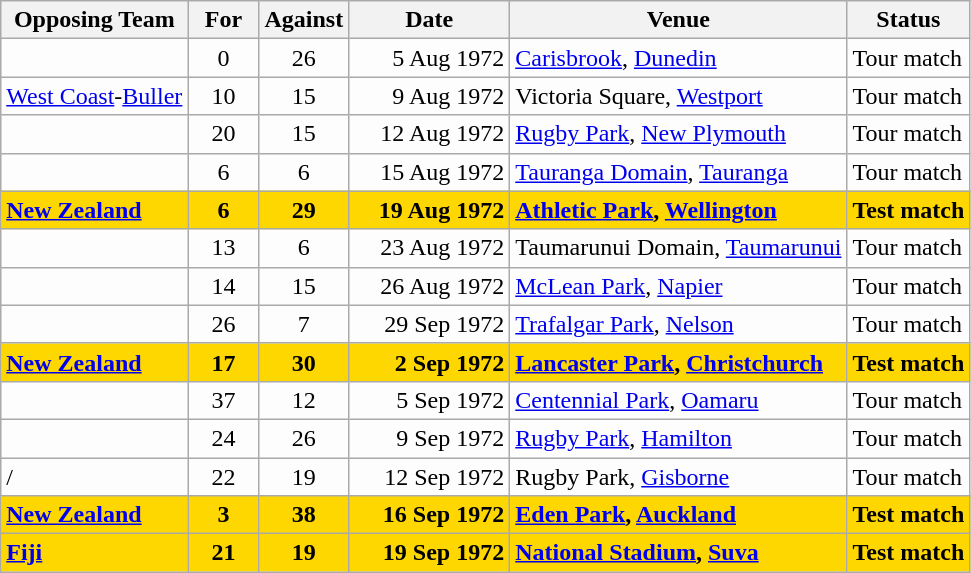<table class=wikitable>
<tr>
<th>Opposing Team</th>
<th>For</th>
<th>Against</th>
<th>Date</th>
<th>Venue</th>
<th>Status</th>
</tr>
<tr bgcolor=#fdfdfd>
<td></td>
<td align=center width=40>0</td>
<td align=center width=40>26</td>
<td width=100 align=right>5 Aug 1972</td>
<td><a href='#'>Carisbrook</a>, <a href='#'>Dunedin</a></td>
<td>Tour match</td>
</tr>
<tr bgcolor=#fdfdfd>
<td> <a href='#'>West Coast</a>-<a href='#'>Buller</a></td>
<td align=center width=40>10</td>
<td align=center width=40>15</td>
<td width=100 align=right>9 Aug 1972</td>
<td>Victoria Square, <a href='#'>Westport</a></td>
<td>Tour match</td>
</tr>
<tr bgcolor=#fdfdfd>
<td></td>
<td align=center width=40>20</td>
<td align=center width=40>15</td>
<td width=100 align=right>12 Aug 1972</td>
<td><a href='#'>Rugby Park</a>, <a href='#'>New Plymouth</a></td>
<td>Tour match</td>
</tr>
<tr bgcolor=#fdfdfd>
<td></td>
<td align=center width=40>6</td>
<td align=center width=40>6</td>
<td width=100 align=right>15 Aug 1972</td>
<td><a href='#'>Tauranga Domain</a>, <a href='#'>Tauranga</a></td>
<td>Tour match</td>
</tr>
<tr bgcolor=gold>
<td> <strong><a href='#'>New Zealand</a></strong></td>
<td align=center width=40><strong>6</strong></td>
<td align=center width=40><strong>29</strong></td>
<td width=100 align=right><strong>19 Aug 1972</strong></td>
<td><strong><a href='#'>Athletic Park</a>, <a href='#'>Wellington</a></strong></td>
<td><strong>Test match</strong></td>
</tr>
<tr bgcolor=#fdfdfd>
<td></td>
<td align=center width=40>13</td>
<td align=center width=40>6</td>
<td width=100 align=right>23 Aug 1972</td>
<td>Taumarunui Domain, <a href='#'>Taumarunui</a></td>
<td>Tour match</td>
</tr>
<tr bgcolor=#fdfdfd>
<td></td>
<td align=center width=40>14</td>
<td align=center width=40>15</td>
<td width=100 align=right>26 Aug 1972</td>
<td><a href='#'>McLean Park</a>, <a href='#'>Napier</a></td>
<td>Tour match</td>
</tr>
<tr bgcolor=#fdfdfd>
<td></td>
<td align=center width=40>26</td>
<td align=center width=40>7</td>
<td width=100 align=right>29 Sep 1972</td>
<td><a href='#'>Trafalgar Park</a>, <a href='#'>Nelson</a></td>
<td>Tour match</td>
</tr>
<tr bgcolor=gold>
<td> <strong><a href='#'>New Zealand</a></strong></td>
<td align=center width=40><strong>17</strong></td>
<td align=center width=40><strong>30</strong></td>
<td width=100 align=right><strong>2 Sep 1972</strong></td>
<td><strong><a href='#'>Lancaster Park</a>, <a href='#'>Christchurch</a></strong></td>
<td><strong>Test match</strong></td>
</tr>
<tr bgcolor=#fdfdfd>
<td></td>
<td align=center width=40>37</td>
<td align=center width=40>12</td>
<td width=100 align=right>5 Sep 1972</td>
<td><a href='#'>Centennial Park</a>, <a href='#'>Oamaru</a></td>
<td>Tour match</td>
</tr>
<tr bgcolor=#fdfdfd>
<td></td>
<td align=center width=40>24</td>
<td align=center width=40>26</td>
<td width=100 align=right>9 Sep 1972</td>
<td><a href='#'>Rugby Park</a>, <a href='#'>Hamilton</a></td>
<td>Tour match</td>
</tr>
<tr bgcolor=#fdfdfd>
<td> /<br></td>
<td align=center width=40>22</td>
<td align=center width=40>19</td>
<td width=100 align=right>12 Sep 1972</td>
<td>Rugby Park, <a href='#'>Gisborne</a></td>
<td>Tour match</td>
</tr>
<tr bgcolor=gold>
<td> <strong><a href='#'>New Zealand</a></strong></td>
<td align=center width=40><strong>3</strong></td>
<td align=center width=40><strong>38</strong></td>
<td width=100 align=right><strong>16 Sep 1972</strong></td>
<td><strong><a href='#'>Eden Park</a>, <a href='#'>Auckland</a></strong></td>
<td><strong>Test match</strong></td>
</tr>
<tr bgcolor=gold>
<td> <strong><a href='#'>Fiji</a></strong></td>
<td align=center width=40><strong>21</strong></td>
<td align=center width=40><strong>19</strong></td>
<td width=100 align=right><strong>19 Sep 1972</strong></td>
<td><strong><a href='#'>National Stadium</a>, <a href='#'>Suva</a></strong></td>
<td><strong>Test match</strong></td>
</tr>
</table>
